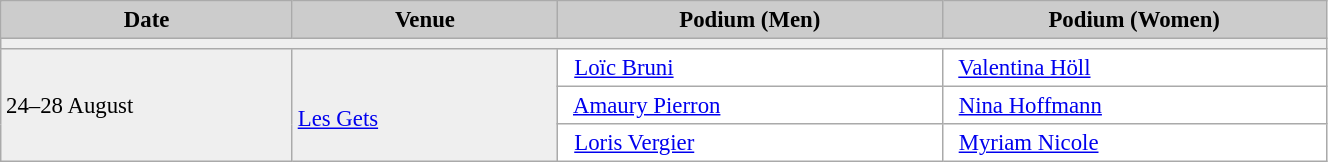<table class="wikitable" width=70% bgcolor="#f7f8ff" cellpadding="3" cellspacing="0" border="1" style="font-size: 95%; border: gray solid 1px; border-collapse: collapse;">
<tr bgcolor="#CCCCCC">
<td align="center"><strong>Date</strong></td>
<td width=20% align="center"><strong>Venue</strong></td>
<td width=29% align="center"><strong>Podium (Men)</strong></td>
<td width=29% align="center"><strong>Podium (Women)</strong></td>
</tr>
<tr bgcolor="#EFEFEF">
<td colspan=4></td>
</tr>
<tr bgcolor="#EFEFEF">
<td rowspan=3>24–28 August</td>
<td rowspan=3><br><a href='#'>Les Gets</a></td>
<td bgcolor="#ffffff">    <a href='#'>Loïc Bruni</a></td>
<td bgcolor="#ffffff">    <a href='#'>Valentina Höll</a></td>
</tr>
<tr>
<td bgcolor="#ffffff">    <a href='#'>Amaury Pierron</a></td>
<td bgcolor="#ffffff">    <a href='#'>Nina Hoffmann</a></td>
</tr>
<tr>
<td bgcolor="#ffffff">    <a href='#'>Loris Vergier</a></td>
<td bgcolor="#ffffff">    <a href='#'>Myriam Nicole</a></td>
</tr>
</table>
